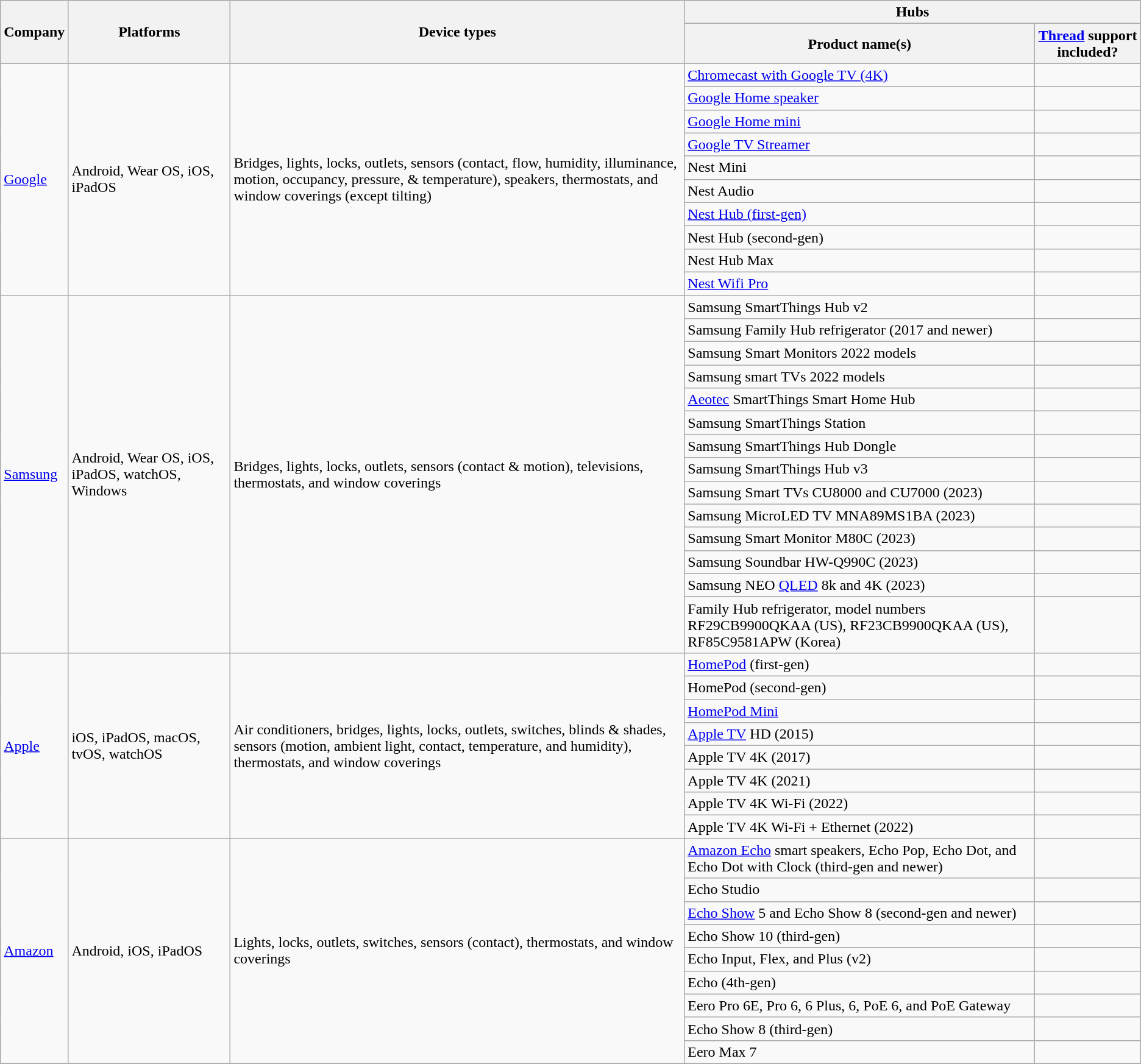<table class="wikitable">
<tr>
<th rowspan=2>Company</th>
<th rowspan=2>Platforms</th>
<th rowspan=2>Device types</th>
<th colspan=2>Hubs</th>
</tr>
<tr>
<th>Product name(s)</th>
<th><a href='#'>Thread</a> support included?</th>
</tr>
<tr>
<td rowspan=10><a href='#'>Google</a></td>
<td rowspan=10>Android, Wear OS, iOS, iPadOS</td>
<td rowspan=10>Bridges, lights, locks, outlets, sensors (contact, flow, humidity, illuminance, motion, occupancy, pressure, & temperature), speakers, thermostats, and window coverings (except tilting)</td>
<td><a href='#'>Chromecast with Google TV (4K)</a></td>
<td></td>
</tr>
<tr>
<td><a href='#'>Google Home speaker</a></td>
<td></td>
</tr>
<tr>
<td><a href='#'>Google Home mini</a></td>
<td></td>
</tr>
<tr>
<td><a href='#'>Google TV Streamer</a></td>
<td></td>
</tr>
<tr>
<td>Nest Mini</td>
<td></td>
</tr>
<tr>
<td>Nest Audio</td>
<td></td>
</tr>
<tr>
<td><a href='#'>Nest Hub (first-gen)</a></td>
<td></td>
</tr>
<tr>
<td>Nest Hub (second-gen)</td>
<td></td>
</tr>
<tr>
<td>Nest Hub Max</td>
<td></td>
</tr>
<tr>
<td><a href='#'>Nest Wifi Pro</a></td>
<td></td>
</tr>
<tr>
<td rowspan=14><a href='#'>Samsung</a></td>
<td rowspan=14>Android, Wear OS, iOS, iPadOS, watchOS, Windows</td>
<td rowspan=14>Bridges, lights, locks, outlets, sensors (contact & motion), televisions, thermostats, and window coverings</td>
<td>Samsung SmartThings Hub v2</td>
<td></td>
</tr>
<tr>
<td>Samsung Family Hub refrigerator (2017 and newer)</td>
<td></td>
</tr>
<tr>
<td>Samsung Smart Monitors 2022 models</td>
<td></td>
</tr>
<tr>
<td>Samsung smart TVs 2022 models</td>
<td></td>
</tr>
<tr>
<td><a href='#'>Aeotec</a> SmartThings Smart Home Hub</td>
<td></td>
</tr>
<tr>
<td>Samsung SmartThings Station</td>
<td></td>
</tr>
<tr>
<td>Samsung SmartThings Hub Dongle</td>
<td></td>
</tr>
<tr>
<td>Samsung SmartThings Hub v3</td>
<td></td>
</tr>
<tr>
<td>Samsung Smart TVs CU8000 and CU7000 (2023)</td>
<td></td>
</tr>
<tr>
<td>Samsung MicroLED TV MNA89MS1BA (2023)</td>
<td></td>
</tr>
<tr>
<td>Samsung Smart Monitor M80C (2023)</td>
<td></td>
</tr>
<tr>
<td>Samsung Soundbar HW-Q990C (2023)</td>
<td></td>
</tr>
<tr>
<td>Samsung NEO <a href='#'>QLED</a> 8k and 4K (2023)</td>
<td></td>
</tr>
<tr>
<td>Family Hub refrigerator, model numbers RF29CB9900QKAA (US), RF23CB9900QKAA (US), RF85C9581APW (Korea)</td>
<td></td>
</tr>
<tr>
<td rowspan="8"><a href='#'>Apple</a></td>
<td rowspan="8">iOS, iPadOS, macOS, tvOS, watchOS</td>
<td rowspan="8">Air conditioners, bridges, lights, locks, outlets, switches, blinds & shades, sensors (motion, ambient light, contact, temperature, and humidity), thermostats, and window coverings</td>
<td><a href='#'>HomePod</a> (first-gen)</td>
<td></td>
</tr>
<tr>
<td>HomePod (second-gen)</td>
<td></td>
</tr>
<tr>
<td><a href='#'>HomePod Mini</a></td>
<td></td>
</tr>
<tr>
<td><a href='#'>Apple TV</a> HD (2015)</td>
<td></td>
</tr>
<tr>
<td>Apple TV 4K (2017)</td>
<td></td>
</tr>
<tr>
<td>Apple TV 4K (2021)</td>
<td></td>
</tr>
<tr>
<td>Apple TV 4K Wi-Fi (2022)</td>
<td></td>
</tr>
<tr>
<td>Apple TV 4K Wi-Fi + Ethernet (2022)</td>
<td></td>
</tr>
<tr>
<td rowspan=9><a href='#'>Amazon</a></td>
<td rowspan=9>Android, iOS, iPadOS</td>
<td rowspan=9>Lights, locks, outlets, switches, sensors (contact), thermostats, and window coverings</td>
<td><a href='#'>Amazon Echo</a> smart speakers, Echo Pop, Echo Dot, and Echo Dot with Clock (third-gen and newer)</td>
<td></td>
</tr>
<tr>
<td>Echo Studio</td>
<td></td>
</tr>
<tr>
<td><a href='#'>Echo Show</a> 5 and Echo Show 8 (second-gen and newer)</td>
<td></td>
</tr>
<tr>
<td>Echo Show 10 (third-gen)</td>
<td></td>
</tr>
<tr>
<td>Echo Input, Flex, and Plus (v2)</td>
<td></td>
</tr>
<tr>
<td>Echo (4th-gen)</td>
<td></td>
</tr>
<tr>
<td>Eero Pro 6E, Pro 6, 6 Plus, 6, PoE 6, and PoE Gateway</td>
<td></td>
</tr>
<tr>
<td>Echo Show 8 (third-gen)</td>
<td></td>
</tr>
<tr>
<td>Eero Max 7</td>
<td></td>
</tr>
<tr>
</tr>
</table>
